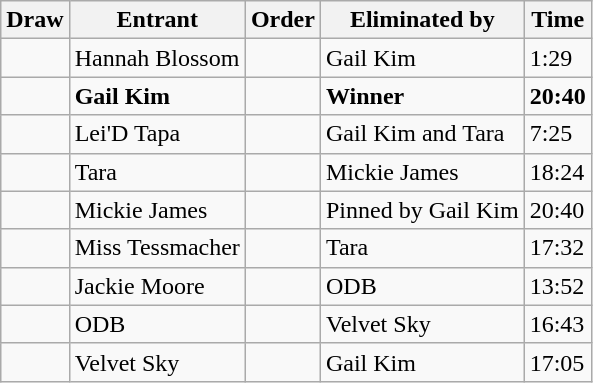<table class="wikitable sortable">
<tr>
<th>Draw</th>
<th>Entrant</th>
<th>Order</th>
<th>Eliminated by</th>
<th>Time</th>
</tr>
<tr>
<td></td>
<td>Hannah Blossom</td>
<td></td>
<td>Gail Kim</td>
<td>1:29</td>
</tr>
<tr>
<td><strong></strong></td>
<td><strong>Gail Kim</strong></td>
<td><strong></strong></td>
<td><strong>Winner</strong></td>
<td><strong>20:40</strong></td>
</tr>
<tr>
<td></td>
<td>Lei'D Tapa</td>
<td></td>
<td>Gail Kim and Tara</td>
<td>7:25</td>
</tr>
<tr>
<td></td>
<td>Tara</td>
<td></td>
<td>Mickie James</td>
<td>18:24</td>
</tr>
<tr>
<td></td>
<td>Mickie James</td>
<td></td>
<td>Pinned by Gail Kim</td>
<td>20:40</td>
</tr>
<tr>
<td></td>
<td>Miss Tessmacher</td>
<td></td>
<td>Tara</td>
<td>17:32</td>
</tr>
<tr>
<td></td>
<td>Jackie Moore</td>
<td></td>
<td>ODB</td>
<td>13:52</td>
</tr>
<tr>
<td></td>
<td>ODB</td>
<td></td>
<td>Velvet Sky</td>
<td>16:43</td>
</tr>
<tr>
<td></td>
<td>Velvet Sky</td>
<td></td>
<td>Gail Kim</td>
<td>17:05</td>
</tr>
</table>
